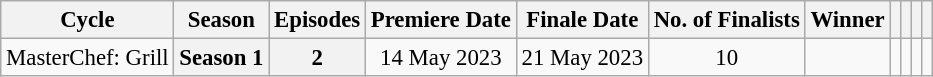<table class="wikitable" style="text-align:center; font-size:95%;">
<tr>
<th>Cycle</th>
<th>Season</th>
<th>Episodes</th>
<th>Premiere Date</th>
<th>Finale Date</th>
<th>No. of Finalists</th>
<th>Winner</th>
<th></th>
<th></th>
<th></th>
<th></th>
</tr>
<tr>
<td rowspan="1">MasterChef: Grill</td>
<th>Season 1</th>
<th rowspan="1">2</th>
<td>14 May 2023</td>
<td>21 May 2023</td>
<td rowspan="1">10</td>
<td></td>
<td></td>
<td rowspan="1"></td>
<td rowspan="1"></td>
<td rowspan="1"></td>
</tr>
</table>
